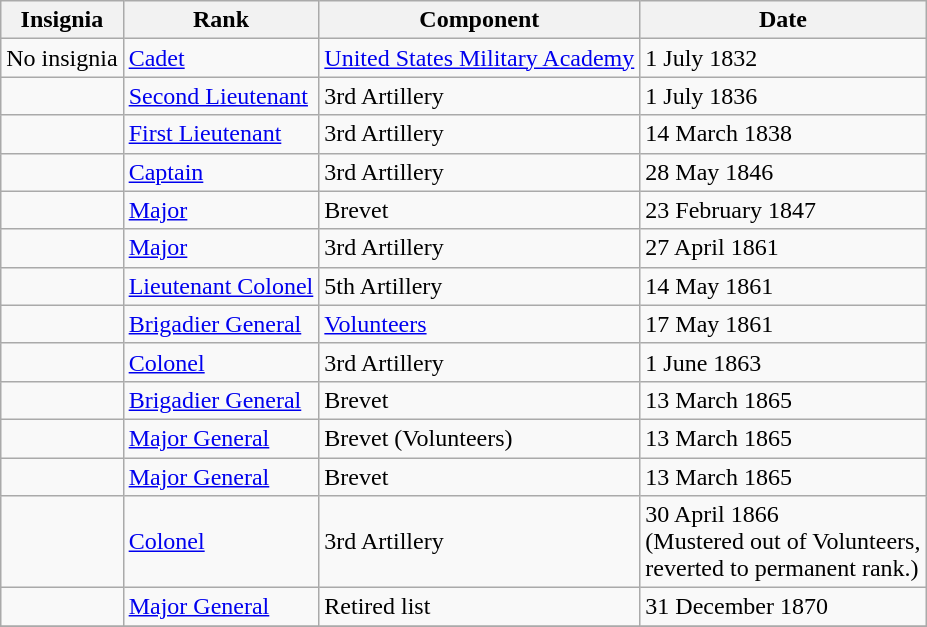<table class="wikitable">
<tr>
<th>Insignia</th>
<th>Rank</th>
<th>Component</th>
<th>Date</th>
</tr>
<tr>
<td>No insignia</td>
<td><a href='#'>Cadet</a></td>
<td><a href='#'>United States Military Academy</a></td>
<td>1 July 1832</td>
</tr>
<tr>
<td></td>
<td><a href='#'>Second Lieutenant</a></td>
<td>3rd Artillery</td>
<td>1 July 1836</td>
</tr>
<tr>
<td></td>
<td><a href='#'>First Lieutenant</a></td>
<td>3rd Artillery</td>
<td>14 March 1838</td>
</tr>
<tr>
<td></td>
<td><a href='#'>Captain</a></td>
<td>3rd Artillery</td>
<td>28 May 1846</td>
</tr>
<tr>
<td></td>
<td><a href='#'>Major</a></td>
<td>Brevet</td>
<td>23 February 1847</td>
</tr>
<tr>
<td></td>
<td><a href='#'>Major</a></td>
<td>3rd Artillery</td>
<td>27 April 1861</td>
</tr>
<tr>
<td></td>
<td><a href='#'>Lieutenant Colonel</a></td>
<td>5th Artillery</td>
<td>14 May 1861</td>
</tr>
<tr>
<td></td>
<td><a href='#'>Brigadier General</a></td>
<td><a href='#'>Volunteers</a></td>
<td>17 May 1861</td>
</tr>
<tr>
<td></td>
<td><a href='#'>Colonel</a></td>
<td>3rd Artillery</td>
<td>1 June 1863</td>
</tr>
<tr>
<td></td>
<td><a href='#'>Brigadier General</a></td>
<td>Brevet</td>
<td>13 March 1865</td>
</tr>
<tr>
<td></td>
<td><a href='#'>Major General</a></td>
<td>Brevet (Volunteers)</td>
<td>13 March 1865</td>
</tr>
<tr>
<td></td>
<td><a href='#'>Major General</a></td>
<td>Brevet</td>
<td>13 March 1865</td>
</tr>
<tr>
<td></td>
<td><a href='#'>Colonel</a></td>
<td>3rd Artillery</td>
<td>30 April 1866<br>(Mustered out of Volunteers,<br>reverted to permanent rank.)</td>
</tr>
<tr>
<td></td>
<td><a href='#'>Major General</a></td>
<td>Retired list</td>
<td>31 December 1870</td>
</tr>
<tr>
</tr>
</table>
